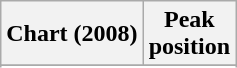<table class="wikitable sortable plainrowheaders" style="text-align:center">
<tr>
<th scope="col">Chart (2008)</th>
<th scope="col">Peak<br>position</th>
</tr>
<tr>
</tr>
<tr>
</tr>
<tr>
</tr>
</table>
